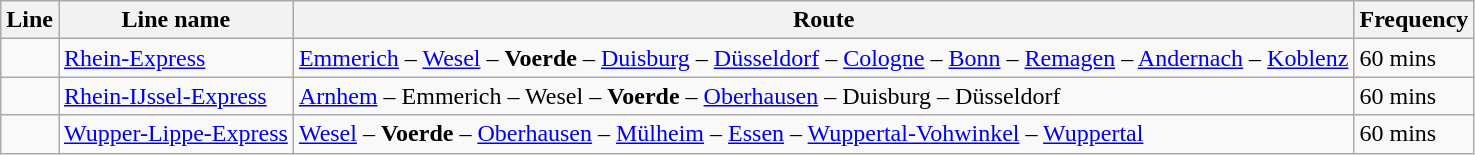<table class="wikitable">
<tr>
<th>Line</th>
<th>Line name</th>
<th>Route</th>
<th>Frequency</th>
</tr>
<tr>
<td></td>
<td><a href='#'>Rhein-Express</a></td>
<td><a href='#'>Emmerich</a> – <a href='#'>Wesel</a> – <strong>Voerde</strong> – <a href='#'>Duisburg</a> – <a href='#'>Düsseldorf</a> – <a href='#'>Cologne</a> – <a href='#'>Bonn</a> – <a href='#'>Remagen</a> – <a href='#'>Andernach</a> – <a href='#'>Koblenz</a></td>
<td>60 mins</td>
</tr>
<tr>
<td></td>
<td><a href='#'>Rhein-IJssel-Express</a></td>
<td><a href='#'>Arnhem</a> – Emmerich – Wesel – <strong>Voerde</strong> – <a href='#'>Oberhausen</a> – Duisburg – Düsseldorf</td>
<td>60 mins</td>
</tr>
<tr>
<td></td>
<td><a href='#'>Wupper-Lippe-Express</a></td>
<td><a href='#'>Wesel</a> – <strong>Voerde</strong> – <a href='#'>Oberhausen</a> – <a href='#'>Mülheim</a> – <a href='#'>Essen</a> – <a href='#'>Wuppertal-Vohwinkel</a> – <a href='#'>Wuppertal</a></td>
<td>60 mins</td>
</tr>
</table>
